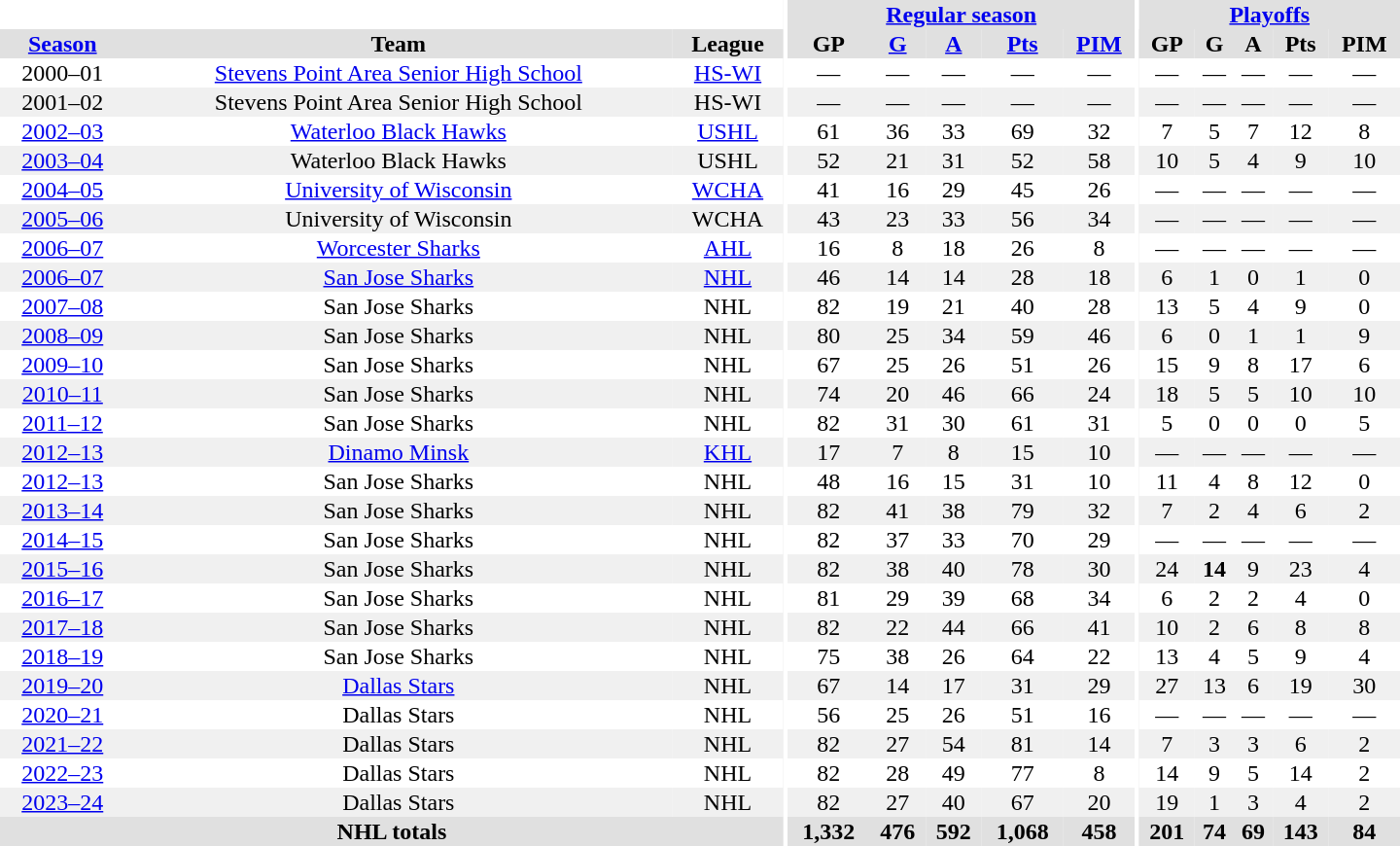<table border="0" cellpadding="1" cellspacing="0" style="text-align:center; width:60em;">
<tr bgcolor="#e0e0e0">
<th colspan="3" bgcolor="#ffffff"></th>
<th rowspan="100" bgcolor="#ffffff"></th>
<th colspan="5"><a href='#'>Regular season</a></th>
<th rowspan="100" bgcolor="#ffffff"></th>
<th colspan="5"><a href='#'>Playoffs</a></th>
</tr>
<tr bgcolor="#e0e0e0">
<th><a href='#'>Season</a></th>
<th>Team</th>
<th>League</th>
<th>GP</th>
<th><a href='#'>G</a></th>
<th><a href='#'>A</a></th>
<th><a href='#'>Pts</a></th>
<th><a href='#'>PIM</a></th>
<th>GP</th>
<th>G</th>
<th>A</th>
<th>Pts</th>
<th>PIM</th>
</tr>
<tr>
<td>2000–01</td>
<td><a href='#'>Stevens Point Area Senior High School</a></td>
<td><a href='#'>HS-WI</a></td>
<td>—</td>
<td>—</td>
<td>—</td>
<td>—</td>
<td>—</td>
<td>—</td>
<td>—</td>
<td>—</td>
<td>—</td>
<td>—</td>
</tr>
<tr bgcolor="#f0f0f0">
<td>2001–02</td>
<td>Stevens Point Area Senior High School</td>
<td>HS-WI</td>
<td>—</td>
<td>—</td>
<td>—</td>
<td>—</td>
<td>—</td>
<td>—</td>
<td>—</td>
<td>—</td>
<td>—</td>
<td>—</td>
</tr>
<tr>
<td><a href='#'>2002–03</a></td>
<td><a href='#'>Waterloo Black Hawks</a></td>
<td><a href='#'>USHL</a></td>
<td>61</td>
<td>36</td>
<td>33</td>
<td>69</td>
<td>32</td>
<td>7</td>
<td>5</td>
<td>7</td>
<td>12</td>
<td>8</td>
</tr>
<tr bgcolor="#f0f0f0">
<td><a href='#'>2003–04</a></td>
<td>Waterloo Black Hawks</td>
<td>USHL</td>
<td>52</td>
<td>21</td>
<td>31</td>
<td>52</td>
<td>58</td>
<td>10</td>
<td>5</td>
<td>4</td>
<td>9</td>
<td>10</td>
</tr>
<tr>
<td><a href='#'>2004–05</a></td>
<td><a href='#'>University of Wisconsin</a></td>
<td><a href='#'>WCHA</a></td>
<td>41</td>
<td>16</td>
<td>29</td>
<td>45</td>
<td>26</td>
<td>—</td>
<td>—</td>
<td>—</td>
<td>—</td>
<td>—</td>
</tr>
<tr bgcolor="#f0f0f0">
<td><a href='#'>2005–06</a></td>
<td>University of Wisconsin</td>
<td>WCHA</td>
<td>43</td>
<td>23</td>
<td>33</td>
<td>56</td>
<td>34</td>
<td>—</td>
<td>—</td>
<td>—</td>
<td>—</td>
<td>—</td>
</tr>
<tr>
<td><a href='#'>2006–07</a></td>
<td><a href='#'>Worcester Sharks</a></td>
<td><a href='#'>AHL</a></td>
<td>16</td>
<td>8</td>
<td>18</td>
<td>26</td>
<td>8</td>
<td>—</td>
<td>—</td>
<td>—</td>
<td>—</td>
<td>—</td>
</tr>
<tr bgcolor="#f0f0f0">
<td><a href='#'>2006–07</a></td>
<td><a href='#'>San Jose Sharks</a></td>
<td><a href='#'>NHL</a></td>
<td>46</td>
<td>14</td>
<td>14</td>
<td>28</td>
<td>18</td>
<td>6</td>
<td>1</td>
<td>0</td>
<td>1</td>
<td>0</td>
</tr>
<tr>
<td><a href='#'>2007–08</a></td>
<td>San Jose Sharks</td>
<td>NHL</td>
<td>82</td>
<td>19</td>
<td>21</td>
<td>40</td>
<td>28</td>
<td>13</td>
<td>5</td>
<td>4</td>
<td>9</td>
<td>0</td>
</tr>
<tr bgcolor="#f0f0f0">
<td><a href='#'>2008–09</a></td>
<td>San Jose Sharks</td>
<td>NHL</td>
<td>80</td>
<td>25</td>
<td>34</td>
<td>59</td>
<td>46</td>
<td>6</td>
<td>0</td>
<td>1</td>
<td>1</td>
<td>9</td>
</tr>
<tr>
<td><a href='#'>2009–10</a></td>
<td>San Jose Sharks</td>
<td>NHL</td>
<td>67</td>
<td>25</td>
<td>26</td>
<td>51</td>
<td>26</td>
<td>15</td>
<td>9</td>
<td>8</td>
<td>17</td>
<td>6</td>
</tr>
<tr bgcolor="#f0f0f0">
<td><a href='#'>2010–11</a></td>
<td>San Jose Sharks</td>
<td>NHL</td>
<td>74</td>
<td>20</td>
<td>46</td>
<td>66</td>
<td>24</td>
<td>18</td>
<td>5</td>
<td>5</td>
<td>10</td>
<td>10</td>
</tr>
<tr>
<td><a href='#'>2011–12</a></td>
<td>San Jose Sharks</td>
<td>NHL</td>
<td>82</td>
<td>31</td>
<td>30</td>
<td>61</td>
<td>31</td>
<td>5</td>
<td>0</td>
<td>0</td>
<td>0</td>
<td>5</td>
</tr>
<tr bgcolor="#f0f0f0">
<td><a href='#'>2012–13</a></td>
<td><a href='#'>Dinamo Minsk</a></td>
<td><a href='#'>KHL</a></td>
<td>17</td>
<td>7</td>
<td>8</td>
<td>15</td>
<td>10</td>
<td>—</td>
<td>—</td>
<td>—</td>
<td>—</td>
<td>—</td>
</tr>
<tr>
<td><a href='#'>2012–13</a></td>
<td>San Jose Sharks</td>
<td>NHL</td>
<td>48</td>
<td>16</td>
<td>15</td>
<td>31</td>
<td>10</td>
<td>11</td>
<td>4</td>
<td>8</td>
<td>12</td>
<td>0</td>
</tr>
<tr bgcolor="#f0f0f0">
<td><a href='#'>2013–14</a></td>
<td>San Jose Sharks</td>
<td>NHL</td>
<td>82</td>
<td>41</td>
<td>38</td>
<td>79</td>
<td>32</td>
<td>7</td>
<td>2</td>
<td>4</td>
<td>6</td>
<td>2</td>
</tr>
<tr>
<td><a href='#'>2014–15</a></td>
<td>San Jose Sharks</td>
<td>NHL</td>
<td>82</td>
<td>37</td>
<td>33</td>
<td>70</td>
<td>29</td>
<td>—</td>
<td>—</td>
<td>—</td>
<td>—</td>
<td>—</td>
</tr>
<tr bgcolor="#f0f0f0">
<td><a href='#'>2015–16</a></td>
<td>San Jose Sharks</td>
<td>NHL</td>
<td>82</td>
<td>38</td>
<td>40</td>
<td>78</td>
<td>30</td>
<td>24</td>
<td><strong>14</strong></td>
<td>9</td>
<td>23</td>
<td>4</td>
</tr>
<tr>
<td><a href='#'>2016–17</a></td>
<td>San Jose Sharks</td>
<td>NHL</td>
<td>81</td>
<td>29</td>
<td>39</td>
<td>68</td>
<td>34</td>
<td>6</td>
<td>2</td>
<td>2</td>
<td>4</td>
<td>0</td>
</tr>
<tr bgcolor="#f0f0f0">
<td><a href='#'>2017–18</a></td>
<td>San Jose Sharks</td>
<td>NHL</td>
<td>82</td>
<td>22</td>
<td>44</td>
<td>66</td>
<td>41</td>
<td>10</td>
<td>2</td>
<td>6</td>
<td>8</td>
<td>8</td>
</tr>
<tr>
<td><a href='#'>2018–19</a></td>
<td>San Jose Sharks</td>
<td>NHL</td>
<td>75</td>
<td>38</td>
<td>26</td>
<td>64</td>
<td>22</td>
<td>13</td>
<td>4</td>
<td>5</td>
<td>9</td>
<td>4</td>
</tr>
<tr bgcolor="#f0f0f0">
<td><a href='#'>2019–20</a></td>
<td><a href='#'>Dallas Stars</a></td>
<td>NHL</td>
<td>67</td>
<td>14</td>
<td>17</td>
<td>31</td>
<td>29</td>
<td>27</td>
<td>13</td>
<td>6</td>
<td>19</td>
<td>30</td>
</tr>
<tr>
<td><a href='#'>2020–21</a></td>
<td>Dallas Stars</td>
<td>NHL</td>
<td>56</td>
<td>25</td>
<td>26</td>
<td>51</td>
<td>16</td>
<td>—</td>
<td>—</td>
<td>—</td>
<td>—</td>
<td>—</td>
</tr>
<tr bgcolor="#f0f0f0">
<td><a href='#'>2021–22</a></td>
<td>Dallas Stars</td>
<td>NHL</td>
<td>82</td>
<td>27</td>
<td>54</td>
<td>81</td>
<td>14</td>
<td>7</td>
<td>3</td>
<td>3</td>
<td>6</td>
<td>2</td>
</tr>
<tr>
<td><a href='#'>2022–23</a></td>
<td>Dallas Stars</td>
<td>NHL</td>
<td>82</td>
<td>28</td>
<td>49</td>
<td>77</td>
<td>8</td>
<td>14</td>
<td>9</td>
<td>5</td>
<td>14</td>
<td>2</td>
</tr>
<tr bgcolor="#f0f0f0">
<td><a href='#'>2023–24</a></td>
<td>Dallas Stars</td>
<td>NHL</td>
<td>82</td>
<td>27</td>
<td>40</td>
<td>67</td>
<td>20</td>
<td>19</td>
<td>1</td>
<td>3</td>
<td>4</td>
<td>2</td>
</tr>
<tr bgcolor="#e0e0e0">
<th colspan="3">NHL totals</th>
<th>1,332</th>
<th>476</th>
<th>592</th>
<th>1,068</th>
<th>458</th>
<th>201</th>
<th>74</th>
<th>69</th>
<th>143</th>
<th>84</th>
</tr>
</table>
